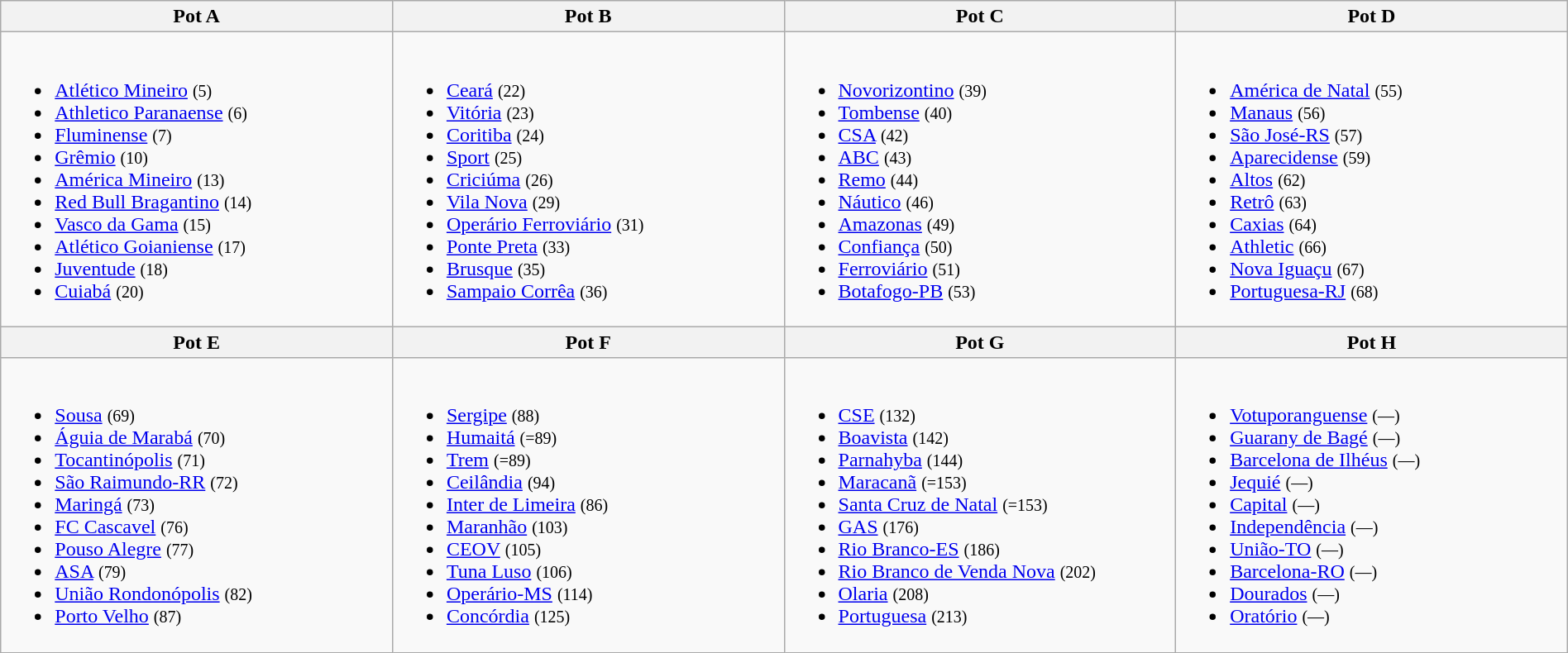<table class="wikitable" width="100%">
<tr>
<th width="25%">Pot A</th>
<th width="25%">Pot B</th>
<th width="25%">Pot C</th>
<th width="25%">Pot D</th>
</tr>
<tr>
<td><br><ul><li><a href='#'>Atlético Mineiro</a> <small>(5)</small></li><li><a href='#'>Athletico Paranaense</a> <small>(6)</small></li><li><a href='#'>Fluminense</a> <small>(7)</small></li><li><a href='#'>Grêmio</a> <small>(10)</small></li><li><a href='#'>América Mineiro</a> <small>(13)</small></li><li><a href='#'>Red Bull Bragantino</a> <small>(14)</small></li><li><a href='#'>Vasco da Gama</a> <small>(15)</small></li><li><a href='#'>Atlético Goianiense</a> <small>(17)</small></li><li><a href='#'>Juventude</a> <small>(18)</small></li><li><a href='#'>Cuiabá</a> <small>(20)</small></li></ul></td>
<td><br><ul><li><a href='#'>Ceará</a> <small>(22)</small></li><li><a href='#'>Vitória</a> <small>(23)</small></li><li><a href='#'>Coritiba</a> <small>(24)</small></li><li><a href='#'>Sport</a> <small>(25)</small></li><li><a href='#'>Criciúma</a> <small>(26)</small></li><li><a href='#'>Vila Nova</a> <small>(29)</small></li><li><a href='#'>Operário Ferroviário</a> <small>(31)</small></li><li><a href='#'>Ponte Preta</a> <small>(33)</small></li><li><a href='#'>Brusque</a> <small>(35)</small></li><li><a href='#'>Sampaio Corrêa</a> <small>(36)</small></li></ul></td>
<td><br><ul><li><a href='#'>Novorizontino</a> <small>(39)</small></li><li><a href='#'>Tombense</a> <small>(40)</small></li><li><a href='#'>CSA</a> <small>(42)</small></li><li><a href='#'>ABC</a> <small>(43)</small></li><li><a href='#'>Remo</a> <small>(44)</small></li><li><a href='#'>Náutico</a> <small>(46)</small></li><li><a href='#'>Amazonas</a> <small>(49)</small></li><li><a href='#'>Confiança</a> <small>(50)</small></li><li><a href='#'>Ferroviário</a> <small>(51)</small></li><li><a href='#'>Botafogo-PB</a> <small>(53)</small></li></ul></td>
<td><br><ul><li><a href='#'>América de Natal</a> <small>(55)</small></li><li><a href='#'>Manaus</a> <small>(56)</small></li><li><a href='#'>São José-RS</a> <small>(57)</small></li><li><a href='#'>Aparecidense</a> <small>(59)</small></li><li><a href='#'>Altos</a> <small>(62)</small></li><li><a href='#'>Retrô</a> <small>(63)</small></li><li><a href='#'>Caxias</a> <small>(64)</small></li><li><a href='#'>Athletic</a> <small>(66)</small></li><li><a href='#'>Nova Iguaçu</a> <small>(67)</small></li><li><a href='#'>Portuguesa-RJ</a> <small>(68)</small></li></ul></td>
</tr>
<tr>
<th>Pot E</th>
<th>Pot F</th>
<th>Pot G</th>
<th>Pot H</th>
</tr>
<tr>
<td><br><ul><li><a href='#'>Sousa</a> <small>(69)</small></li><li><a href='#'>Águia de Marabá</a> <small>(70)</small></li><li><a href='#'>Tocantinópolis</a> <small>(71)</small></li><li><a href='#'>São Raimundo-RR</a> <small>(72)</small></li><li><a href='#'>Maringá</a> <small>(73)</small></li><li><a href='#'>FC Cascavel</a> <small>(76)</small></li><li><a href='#'>Pouso Alegre</a> <small>(77)</small></li><li><a href='#'>ASA</a> <small>(79)</small></li><li><a href='#'>União Rondonópolis</a> <small>(82)</small></li><li><a href='#'>Porto Velho</a> <small>(87)</small></li></ul></td>
<td><br><ul><li><a href='#'>Sergipe</a> <small>(88)</small></li><li><a href='#'>Humaitá</a> <small>(=89)</small></li><li><a href='#'>Trem</a> <small>(=89)</small></li><li><a href='#'>Ceilândia</a> <small>(94)</small></li><li><a href='#'>Inter de Limeira</a> <small>(86)</small></li><li><a href='#'>Maranhão</a> <small>(103)</small></li><li><a href='#'>CEOV</a> <small>(105)</small></li><li><a href='#'>Tuna Luso</a> <small>(106)</small></li><li><a href='#'>Operário-MS</a> <small>(114)</small></li><li><a href='#'>Concórdia</a> <small>(125)</small></li></ul></td>
<td><br><ul><li><a href='#'>CSE</a> <small>(132)</small></li><li><a href='#'>Boavista</a> <small>(142)</small></li><li><a href='#'>Parnahyba</a> <small>(144)</small></li><li><a href='#'>Maracanã</a> <small>(=153)</small></li><li><a href='#'>Santa Cruz de Natal</a> <small>(=153)</small></li><li><a href='#'>GAS</a> <small>(176)</small></li><li><a href='#'>Rio Branco-ES</a> <small>(186)</small></li><li><a href='#'>Rio Branco de Venda Nova</a> <small>(202)</small></li><li><a href='#'>Olaria</a> <small>(208)</small></li><li><a href='#'>Portuguesa</a> <small>(213)</small></li></ul></td>
<td><br><ul><li><a href='#'>Votuporanguense</a> <small>(—)</small></li><li><a href='#'>Guarany de Bagé</a> <small>(—)</small></li><li><a href='#'>Barcelona de Ilhéus</a> <small>(—)</small></li><li><a href='#'>Jequié</a> <small>(—)</small></li><li><a href='#'>Capital</a> <small>(—)</small></li><li><a href='#'>Independência</a> <small>(—)</small></li><li><a href='#'>União-TO</a> <small>(—)</small></li><li><a href='#'>Barcelona-RO</a> <small>(—)</small></li><li><a href='#'>Dourados</a> <small>(—)</small></li><li><a href='#'>Oratório</a> <small>(—)</small></li></ul></td>
</tr>
</table>
